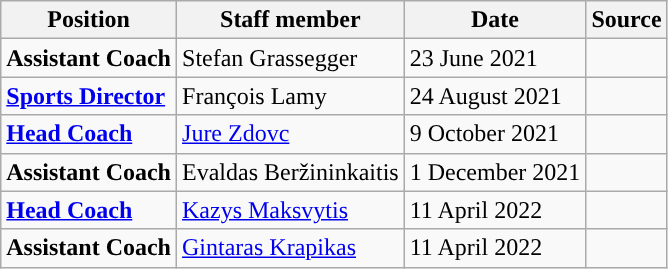<table class="wikitable">
<tr>
<th>Position</th>
<th>Staff member</th>
<th>Date</th>
<th>Source</th>
</tr>
<tr>
<td><strong>Assistant Coach</strong></td>
<td> Stefan Grassegger</td>
<td>23 June 2021</td>
<td></td>
</tr>
<tr>
<td><strong><a href='#'>Sports Director</a></strong></td>
<td> François Lamy</td>
<td>24 August 2021</td>
<td></td>
</tr>
<tr>
<td><strong><a href='#'>Head Coach</a></strong></td>
<td> <a href='#'>Jure Zdovc</a></td>
<td>9 October 2021</td>
<td></td>
</tr>
<tr>
<td><strong>Assistant Coach</strong></td>
<td> Evaldas Beržininkaitis</td>
<td>1 December 2021</td>
<td></td>
</tr>
<tr>
<td><strong><a href='#'>Head Coach</a></strong></td>
<td> <a href='#'>Kazys Maksvytis</a></td>
<td>11 April 2022</td>
<td></td>
</tr>
<tr>
<td><strong>Assistant Coach</strong></td>
<td> <a href='#'>Gintaras Krapikas</a></td>
<td>11 April 2022</td>
<td></td>
</tr>
</table>
